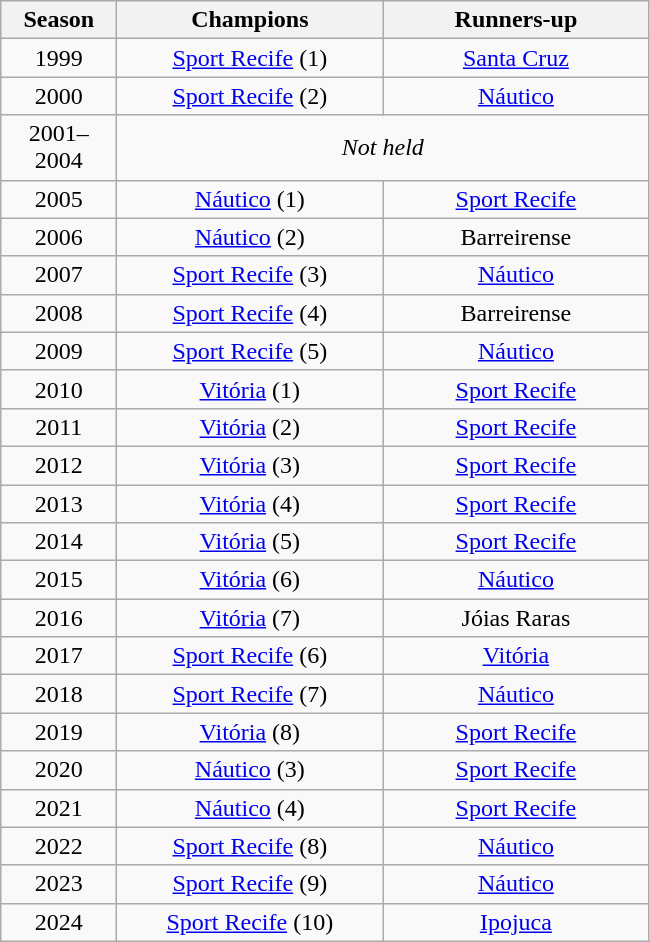<table class="wikitable" style="text-align:center; margin-left:1em;">
<tr>
<th style="width:70px">Season</th>
<th style="width:170px">Champions</th>
<th style="width:170px">Runners-up</th>
</tr>
<tr>
<td>1999</td>
<td><a href='#'>Sport Recife</a> (1)</td>
<td><a href='#'>Santa Cruz</a></td>
</tr>
<tr>
<td>2000</td>
<td><a href='#'>Sport Recife</a> (2)</td>
<td><a href='#'>Náutico</a></td>
</tr>
<tr>
<td>2001–2004</td>
<td colspan=2 align=center><em>Not held</em></td>
</tr>
<tr>
<td>2005</td>
<td><a href='#'>Náutico</a> (1)</td>
<td><a href='#'>Sport Recife</a></td>
</tr>
<tr>
<td>2006</td>
<td><a href='#'>Náutico</a> (2)</td>
<td>Barreirense</td>
</tr>
<tr>
<td>2007</td>
<td><a href='#'>Sport Recife</a> (3)</td>
<td><a href='#'>Náutico</a></td>
</tr>
<tr>
<td>2008</td>
<td><a href='#'>Sport Recife</a> (4)</td>
<td>Barreirense</td>
</tr>
<tr>
<td>2009</td>
<td><a href='#'>Sport Recife</a> (5)</td>
<td><a href='#'>Náutico</a></td>
</tr>
<tr>
<td>2010</td>
<td><a href='#'>Vitória</a> (1)</td>
<td><a href='#'>Sport Recife</a></td>
</tr>
<tr>
<td>2011</td>
<td><a href='#'>Vitória</a> (2)</td>
<td><a href='#'>Sport Recife</a></td>
</tr>
<tr>
<td>2012</td>
<td><a href='#'>Vitória</a> (3)</td>
<td><a href='#'>Sport Recife</a></td>
</tr>
<tr>
<td>2013</td>
<td><a href='#'>Vitória</a> (4)</td>
<td><a href='#'>Sport Recife</a></td>
</tr>
<tr>
<td>2014</td>
<td><a href='#'>Vitória</a> (5)</td>
<td><a href='#'>Sport Recife</a></td>
</tr>
<tr>
<td>2015</td>
<td><a href='#'>Vitória</a> (6)</td>
<td><a href='#'>Náutico</a></td>
</tr>
<tr>
<td>2016</td>
<td><a href='#'>Vitória</a> (7)</td>
<td>Jóias Raras</td>
</tr>
<tr>
<td>2017</td>
<td><a href='#'>Sport Recife</a> (6)</td>
<td><a href='#'>Vitória</a></td>
</tr>
<tr>
<td>2018</td>
<td><a href='#'>Sport Recife</a> (7)</td>
<td><a href='#'>Náutico</a></td>
</tr>
<tr>
<td>2019</td>
<td><a href='#'>Vitória</a> (8)</td>
<td><a href='#'>Sport Recife</a></td>
</tr>
<tr>
<td>2020</td>
<td><a href='#'>Náutico</a> (3)</td>
<td><a href='#'>Sport Recife</a></td>
</tr>
<tr>
<td>2021</td>
<td><a href='#'>Náutico</a> (4)</td>
<td><a href='#'>Sport Recife</a></td>
</tr>
<tr>
<td>2022</td>
<td><a href='#'>Sport Recife</a> (8)</td>
<td><a href='#'>Náutico</a></td>
</tr>
<tr>
<td>2023</td>
<td><a href='#'>Sport Recife</a> (9)</td>
<td><a href='#'>Náutico</a></td>
</tr>
<tr>
<td>2024</td>
<td><a href='#'>Sport Recife</a> (10)</td>
<td><a href='#'>Ipojuca</a></td>
</tr>
</table>
